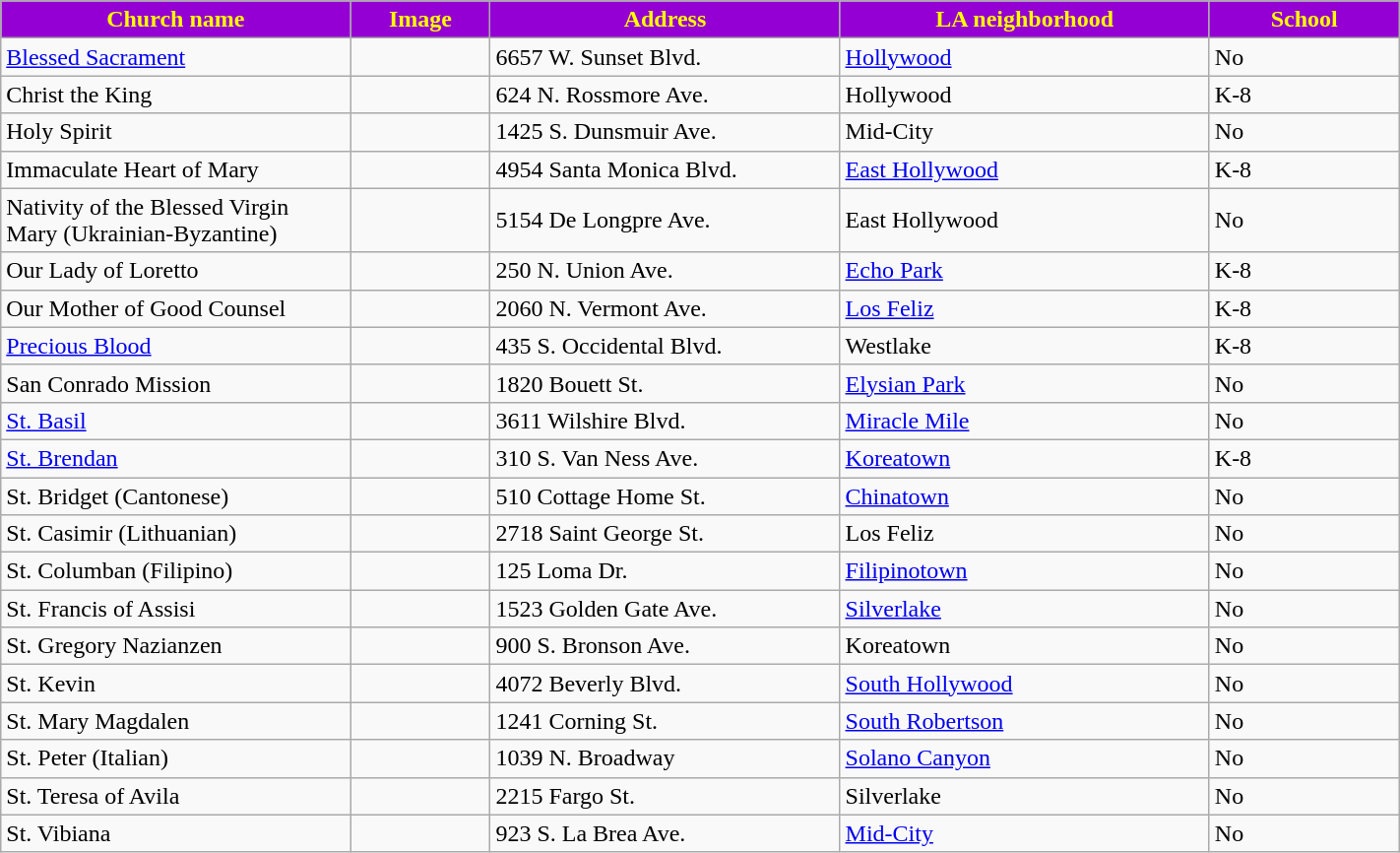<table class="wikitable sortable" style="width:75%">
<tr>
<th style="background:darkviolet; color:yellow;" width="25%"><strong>Church name</strong></th>
<th style="background:darkviolet; color:yellow;" width="10%"><strong>Image</strong></th>
<th style="background:darkviolet; color:yellow;" width="25%"><strong>Address</strong></th>
<th style="background:darkviolet; color:yellow;" width="15"><strong>LA neighborhood</strong></th>
<th style="background:darkviolet; color:yellow;" width="25"><strong>School</strong></th>
</tr>
<tr>
<td><a href='#'>Blessed Sacrament</a></td>
<td></td>
<td>6657 W. Sunset Blvd. <small></small></td>
<td><a href='#'>Hollywood</a></td>
<td>No</td>
</tr>
<tr ->
<td>Christ the King</td>
<td></td>
<td>624 N. Rossmore Ave. <small></small></td>
<td>Hollywood</td>
<td>K-8</td>
</tr>
<tr ->
<td>Holy Spirit</td>
<td></td>
<td>1425 S. Dunsmuir Ave. <small></small></td>
<td>Mid-City</td>
<td>No</td>
</tr>
<tr ->
<td>Immaculate Heart of Mary</td>
<td></td>
<td>4954 Santa Monica Blvd. <small></small></td>
<td><a href='#'>East Hollywood</a></td>
<td>K-8</td>
</tr>
<tr ->
<td>Nativity of the Blessed Virgin Mary (Ukrainian-Byzantine)</td>
<td></td>
<td>5154 De Longpre Ave. <small></small></td>
<td>East Hollywood</td>
<td>No</td>
</tr>
<tr ->
<td>Our Lady of Loretto</td>
<td></td>
<td>250 N. Union Ave. <small></small></td>
<td><a href='#'>Echo Park</a></td>
<td>K-8</td>
</tr>
<tr ->
<td>Our Mother of Good Counsel</td>
<td></td>
<td>2060 N. Vermont Ave. <small></small></td>
<td><a href='#'>Los Feliz</a></td>
<td>K-8</td>
</tr>
<tr ->
<td><a href='#'>Precious Blood</a></td>
<td></td>
<td>435 S. Occidental Blvd. <small></small></td>
<td>Westlake</td>
<td>K-8</td>
</tr>
<tr ->
<td>San Conrado Mission</td>
<td></td>
<td>1820 Bouett St. <small></small></td>
<td><a href='#'>Elysian Park</a></td>
<td>No</td>
</tr>
<tr ->
<td><a href='#'>St. Basil</a></td>
<td></td>
<td>3611 Wilshire Blvd. <small></small></td>
<td><a href='#'>Miracle Mile</a></td>
<td>No</td>
</tr>
<tr ->
<td><a href='#'>St. Brendan</a></td>
<td></td>
<td>310 S. Van Ness Ave. <small></small></td>
<td><a href='#'>Koreatown</a></td>
<td>K-8</td>
</tr>
<tr ->
<td>St. Bridget (Cantonese)</td>
<td></td>
<td>510 Cottage Home St. <small></small></td>
<td><a href='#'>Chinatown</a></td>
<td>No</td>
</tr>
<tr ->
<td>St. Casimir (Lithuanian)</td>
<td></td>
<td>2718 Saint George St. <small></small></td>
<td>Los Feliz</td>
<td>No</td>
</tr>
<tr ->
<td>St. Columban (Filipino)</td>
<td></td>
<td>125 Loma Dr. <small></small></td>
<td><a href='#'>Filipinotown</a></td>
<td>No</td>
</tr>
<tr ->
<td>St. Francis of Assisi</td>
<td></td>
<td>1523 Golden Gate Ave. <small></small></td>
<td><a href='#'>Silverlake</a></td>
<td>No</td>
</tr>
<tr ->
<td>St. Gregory Nazianzen</td>
<td></td>
<td>900 S. Bronson Ave. <small></small></td>
<td>Koreatown</td>
<td>No</td>
</tr>
<tr ->
<td>St. Kevin</td>
<td></td>
<td>4072 Beverly Blvd. <small></small></td>
<td><a href='#'>South Hollywood</a></td>
<td>No</td>
</tr>
<tr ->
<td>St. Mary Magdalen</td>
<td></td>
<td>1241 Corning St. <small></small></td>
<td><a href='#'>South Robertson</a></td>
<td>No</td>
</tr>
<tr ->
<td>St. Peter (Italian)</td>
<td></td>
<td>1039 N. Broadway <small></small></td>
<td><a href='#'>Solano Canyon</a></td>
<td>No</td>
</tr>
<tr ->
<td>St. Teresa of Avila</td>
<td></td>
<td>2215 Fargo St. <small></small></td>
<td>Silverlake</td>
<td>No</td>
</tr>
<tr ->
<td>St. Vibiana</td>
<td></td>
<td>923 S. La Brea Ave. <small></small></td>
<td><a href='#'>Mid-City</a></td>
<td>No</td>
</tr>
</table>
